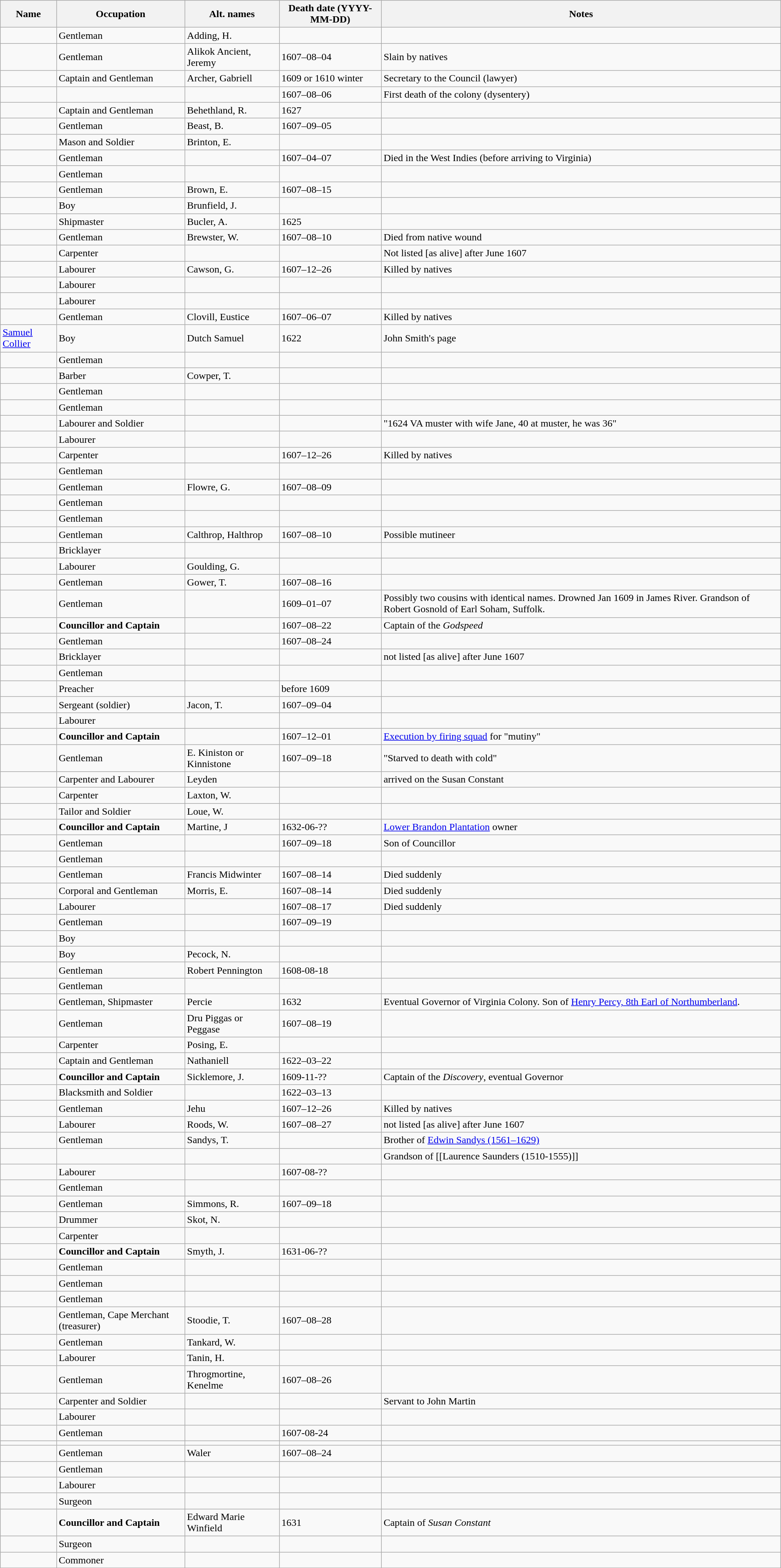<table class="wikitable sortable">
<tr>
<th>Name</th>
<th>Occupation</th>
<th>Alt. names</th>
<th>Death date (YYYY-MM-DD)</th>
<th>Notes</th>
</tr>
<tr>
<td></td>
<td>Gentleman</td>
<td>Adding, H.</td>
<td></td>
<td></td>
</tr>
<tr>
<td></td>
<td>Gentleman</td>
<td>Alikok Ancient, Jeremy</td>
<td>1607–08–04</td>
<td>Slain by natives</td>
</tr>
<tr>
<td></td>
<td>Captain and Gentleman</td>
<td>Archer, Gabriell</td>
<td>1609 or 1610 winter</td>
<td>Secretary to the Council (lawyer)</td>
</tr>
<tr>
<td></td>
<td></td>
<td></td>
<td>1607–08–06</td>
<td>First death of the colony (dysentery)</td>
</tr>
<tr>
<td></td>
<td>Captain and Gentleman</td>
<td>Behethland, R.</td>
<td>1627</td>
<td></td>
</tr>
<tr>
<td></td>
<td>Gentleman</td>
<td>Beast, B.</td>
<td>1607–09–05</td>
<td></td>
</tr>
<tr>
<td></td>
<td>Mason and Soldier</td>
<td>Brinton, E.</td>
<td></td>
<td></td>
</tr>
<tr>
<td></td>
<td>Gentleman</td>
<td></td>
<td>1607–04–07</td>
<td>Died in the West Indies (before arriving to Virginia)</td>
</tr>
<tr>
<td></td>
<td>Gentleman</td>
<td></td>
<td></td>
<td></td>
</tr>
<tr>
<td></td>
<td>Gentleman</td>
<td>Brown, E.</td>
<td>1607–08–15</td>
<td></td>
</tr>
<tr>
<td></td>
<td>Boy</td>
<td>Brunfield, J.</td>
<td></td>
<td></td>
</tr>
<tr>
<td></td>
<td>Shipmaster</td>
<td>Bucler, A.</td>
<td>1625</td>
<td></td>
</tr>
<tr>
<td></td>
<td>Gentleman</td>
<td>Brewster, W.</td>
<td>1607–08–10</td>
<td>Died from native wound</td>
</tr>
<tr>
<td></td>
<td>Carpenter</td>
<td></td>
<td></td>
<td>Not listed [as alive] after June 1607</td>
</tr>
<tr>
<td></td>
<td>Labourer</td>
<td>Cawson, G.</td>
<td>1607–12–26</td>
<td>Killed by natives</td>
</tr>
<tr>
<td></td>
<td>Labourer</td>
<td></td>
<td></td>
<td></td>
</tr>
<tr>
<td></td>
<td>Labourer</td>
<td></td>
<td></td>
<td></td>
</tr>
<tr>
<td></td>
<td>Gentleman</td>
<td>Clovill, Eustice</td>
<td>1607–06–07</td>
<td>Killed by natives</td>
</tr>
<tr>
<td><a href='#'>Samuel Collier</a></td>
<td>Boy</td>
<td>Dutch Samuel</td>
<td>1622</td>
<td>John Smith's page</td>
</tr>
<tr>
<td></td>
<td>Gentleman</td>
<td></td>
<td></td>
<td></td>
</tr>
<tr>
<td></td>
<td>Barber</td>
<td>Cowper, T.</td>
<td></td>
<td></td>
</tr>
<tr>
<td></td>
<td>Gentleman</td>
<td></td>
<td></td>
<td></td>
</tr>
<tr>
<td></td>
<td>Gentleman</td>
<td></td>
<td></td>
<td></td>
</tr>
<tr>
<td></td>
<td>Labourer and Soldier</td>
<td></td>
<td></td>
<td>"1624 VA muster with wife Jane, 40 at muster, he was 36"</td>
</tr>
<tr>
<td></td>
<td>Labourer</td>
<td></td>
<td></td>
<td></td>
</tr>
<tr>
<td></td>
<td>Carpenter</td>
<td></td>
<td>1607–12–26</td>
<td>Killed by natives</td>
</tr>
<tr>
<td></td>
<td>Gentleman</td>
<td></td>
<td></td>
<td></td>
</tr>
<tr>
<td></td>
<td>Gentleman</td>
<td>Flowre, G.</td>
<td>1607–08–09</td>
<td></td>
</tr>
<tr>
<td></td>
<td>Gentleman</td>
<td></td>
<td></td>
<td></td>
</tr>
<tr>
<td></td>
<td>Gentleman</td>
<td></td>
<td></td>
<td></td>
</tr>
<tr>
<td></td>
<td>Gentleman</td>
<td>Calthrop, Halthrop</td>
<td>1607–08–10</td>
<td>Possible mutineer</td>
</tr>
<tr>
<td></td>
<td>Bricklayer</td>
<td></td>
<td></td>
<td></td>
</tr>
<tr>
<td></td>
<td>Labourer</td>
<td>Goulding, G.</td>
<td></td>
<td></td>
</tr>
<tr>
<td></td>
<td>Gentleman</td>
<td>Gower, T.</td>
<td>1607–08–16</td>
<td></td>
</tr>
<tr>
<td></td>
<td>Gentleman</td>
<td></td>
<td>1609–01–07</td>
<td>Possibly two cousins with identical names. Drowned Jan 1609 in James River. Grandson of Robert Gosnold of Earl Soham, Suffolk.</td>
</tr>
<tr>
<td><strong></strong></td>
<td><strong>Councillor and Captain</strong></td>
<td></td>
<td>1607–08–22</td>
<td>Captain of the <em>Godspeed</em></td>
</tr>
<tr>
<td></td>
<td>Gentleman</td>
<td></td>
<td>1607–08–24</td>
<td></td>
</tr>
<tr>
<td></td>
<td>Bricklayer</td>
<td></td>
<td></td>
<td>not listed [as alive] after June 1607</td>
</tr>
<tr>
<td></td>
<td>Gentleman</td>
<td></td>
<td></td>
<td></td>
</tr>
<tr>
<td></td>
<td>Preacher</td>
<td></td>
<td>before 1609</td>
<td></td>
</tr>
<tr>
<td></td>
<td>Sergeant (soldier)</td>
<td>Jacon, T.</td>
<td>1607–09–04</td>
<td></td>
</tr>
<tr>
<td></td>
<td>Labourer</td>
<td></td>
<td></td>
<td></td>
</tr>
<tr>
<td><strong></strong></td>
<td><strong>Councillor and Captain</strong></td>
<td></td>
<td>1607–12–01</td>
<td><a href='#'>Execution by firing squad</a> for "mutiny"</td>
</tr>
<tr>
<td></td>
<td>Gentleman</td>
<td>E. Kiniston or Kinnistone</td>
<td>1607–09–18</td>
<td>"Starved to death with cold"</td>
</tr>
<tr>
<td></td>
<td>Carpenter and Labourer</td>
<td>Leyden</td>
<td></td>
<td>arrived on the Susan Constant</td>
</tr>
<tr>
<td></td>
<td>Carpenter</td>
<td>Laxton, W.</td>
<td></td>
<td></td>
</tr>
<tr>
<td></td>
<td>Tailor and Soldier</td>
<td>Loue, W.</td>
<td></td>
<td></td>
</tr>
<tr>
<td><strong></strong></td>
<td><strong>Councillor and Captain</strong></td>
<td>Martine, J</td>
<td>1632-06-??</td>
<td><a href='#'>Lower Brandon Plantation</a> owner</td>
</tr>
<tr>
<td></td>
<td>Gentleman</td>
<td></td>
<td>1607–09–18</td>
<td>Son of Councillor</td>
</tr>
<tr>
<td></td>
<td>Gentleman</td>
<td></td>
<td></td>
<td></td>
</tr>
<tr>
<td></td>
<td>Gentleman</td>
<td>Francis Midwinter</td>
<td>1607–08–14</td>
<td>Died suddenly</td>
</tr>
<tr>
<td></td>
<td>Corporal and Gentleman</td>
<td>Morris, E.</td>
<td>1607–08–14</td>
<td>Died suddenly</td>
</tr>
<tr>
<td></td>
<td>Labourer</td>
<td></td>
<td>1607–08–17</td>
<td>Died suddenly</td>
</tr>
<tr>
<td></td>
<td>Gentleman</td>
<td></td>
<td>1607–09–19</td>
<td></td>
</tr>
<tr>
<td></td>
<td>Boy</td>
<td></td>
<td></td>
<td></td>
</tr>
<tr>
<td></td>
<td>Boy</td>
<td>Pecock, N.</td>
<td></td>
<td></td>
</tr>
<tr>
<td></td>
<td>Gentleman</td>
<td>Robert Pennington</td>
<td>1608-08-18</td>
<td></td>
</tr>
<tr>
<td></td>
<td>Gentleman</td>
<td></td>
<td></td>
<td></td>
</tr>
<tr>
<td></td>
<td>Gentleman, Shipmaster</td>
<td>Percie</td>
<td>1632</td>
<td>Eventual Governor of Virginia Colony. Son of <a href='#'>Henry Percy, 8th Earl of Northumberland</a>.</td>
</tr>
<tr>
<td></td>
<td>Gentleman</td>
<td>Dru Piggas or Peggase</td>
<td>1607–08–19</td>
<td></td>
</tr>
<tr>
<td></td>
<td>Carpenter</td>
<td>Posing, E.</td>
<td></td>
<td></td>
</tr>
<tr>
<td></td>
<td>Captain and Gentleman</td>
<td>Nathaniell</td>
<td>1622–03–22</td>
<td></td>
</tr>
<tr>
<td><strong></strong></td>
<td><strong>Councillor and Captain</strong></td>
<td>Sicklemore, J.</td>
<td>1609-11-??</td>
<td>Captain of the <em>Discovery</em>, eventual Governor</td>
</tr>
<tr>
<td></td>
<td>Blacksmith and Soldier</td>
<td></td>
<td>1622–03–13</td>
<td></td>
</tr>
<tr>
<td></td>
<td>Gentleman</td>
<td>Jehu</td>
<td>1607–12–26</td>
<td>Killed by natives</td>
</tr>
<tr>
<td></td>
<td>Labourer</td>
<td>Roods, W.</td>
<td>1607–08–27</td>
<td>not listed  [as alive] after June 1607</td>
</tr>
<tr>
<td></td>
<td>Gentleman</td>
<td>Sandys, T.</td>
<td></td>
<td>Brother of <a href='#'>Edwin Sandys (1561–1629)</a></td>
</tr>
<tr>
<td></td>
<td></td>
<td></td>
<td></td>
<td>Grandson of [[Laurence Saunders (1510-1555)]]</td>
</tr>
<tr>
<td></td>
<td>Labourer</td>
<td></td>
<td>1607-08-??</td>
<td></td>
</tr>
<tr>
<td></td>
<td>Gentleman</td>
<td></td>
<td></td>
<td></td>
</tr>
<tr>
<td></td>
<td>Gentleman</td>
<td>Simmons, R.</td>
<td>1607–09–18</td>
<td></td>
</tr>
<tr>
<td></td>
<td>Drummer</td>
<td>Skot, N.</td>
<td></td>
<td></td>
</tr>
<tr>
<td></td>
<td>Carpenter</td>
<td></td>
<td></td>
<td></td>
</tr>
<tr>
<td><strong></strong></td>
<td><strong>Councillor and Captain</strong></td>
<td>Smyth, J.</td>
<td>1631-06-??</td>
<td></td>
</tr>
<tr>
<td></td>
<td>Gentleman</td>
<td></td>
<td></td>
<td></td>
</tr>
<tr>
<td></td>
<td>Gentleman</td>
<td></td>
<td></td>
<td></td>
</tr>
<tr>
<td></td>
<td>Gentleman</td>
<td></td>
<td></td>
<td></td>
</tr>
<tr>
<td></td>
<td>Gentleman, Cape Merchant (treasurer)</td>
<td>Stoodie, T.</td>
<td>1607–08–28</td>
<td></td>
</tr>
<tr>
<td></td>
<td>Gentleman</td>
<td>Tankard, W.</td>
<td></td>
<td></td>
</tr>
<tr>
<td></td>
<td>Labourer</td>
<td>Tanin, H.</td>
<td></td>
<td></td>
</tr>
<tr>
<td></td>
<td>Gentleman</td>
<td>Throgmortine, Kenelme</td>
<td>1607–08–26</td>
<td></td>
</tr>
<tr>
<td></td>
<td>Carpenter and Soldier</td>
<td></td>
<td></td>
<td>Servant to John Martin</td>
</tr>
<tr>
<td></td>
<td>Labourer</td>
<td></td>
<td></td>
<td></td>
</tr>
<tr>
<td></td>
<td>Gentleman</td>
<td></td>
<td>1607-08-24</td>
<td></td>
</tr>
<tr>
<td></td>
<td></td>
<td></td>
<td></td>
<td></td>
</tr>
<tr>
<td></td>
<td>Gentleman</td>
<td>Waler</td>
<td>1607–08–24</td>
<td></td>
</tr>
<tr>
<td></td>
<td>Gentleman</td>
<td></td>
<td></td>
<td></td>
</tr>
<tr>
<td></td>
<td>Labourer</td>
<td></td>
<td></td>
<td></td>
</tr>
<tr>
<td></td>
<td>Surgeon</td>
<td></td>
<td></td>
<td></td>
</tr>
<tr>
<td><strong></strong></td>
<td><strong>Councillor and Captain</strong></td>
<td>Edward Marie Winfield</td>
<td>1631</td>
<td>Captain of <em>Susan Constant</em></td>
</tr>
<tr>
<td></td>
<td>Surgeon</td>
<td></td>
<td></td>
<td></td>
</tr>
<tr>
<td></td>
<td>Commoner</td>
<td></td>
<td></td>
<td></td>
</tr>
</table>
